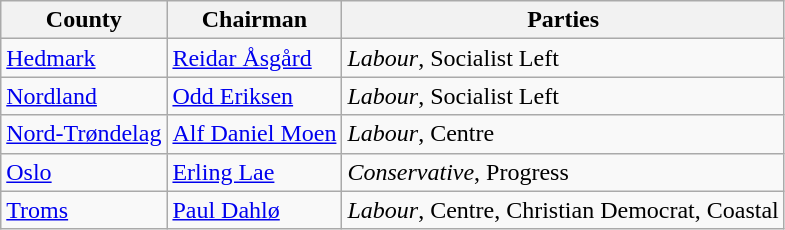<table class=wikitable>
<tr>
<th>County</th>
<th>Chairman</th>
<th>Parties</th>
</tr>
<tr>
<td><a href='#'>Hedmark</a></td>
<td><a href='#'>Reidar Åsgård</a></td>
<td><em>Labour</em>, Socialist Left</td>
</tr>
<tr>
<td><a href='#'>Nordland</a></td>
<td><a href='#'>Odd Eriksen</a></td>
<td><em>Labour</em>, Socialist Left</td>
</tr>
<tr>
<td><a href='#'>Nord-Trøndelag</a></td>
<td><a href='#'>Alf Daniel Moen</a></td>
<td><em>Labour</em>, Centre</td>
</tr>
<tr>
<td><a href='#'>Oslo</a></td>
<td><a href='#'>Erling Lae</a></td>
<td><em>Conservative</em>, Progress</td>
</tr>
<tr>
<td><a href='#'>Troms</a></td>
<td><a href='#'>Paul Dahlø</a></td>
<td><em>Labour</em>, Centre, Christian Democrat, Coastal</td>
</tr>
</table>
